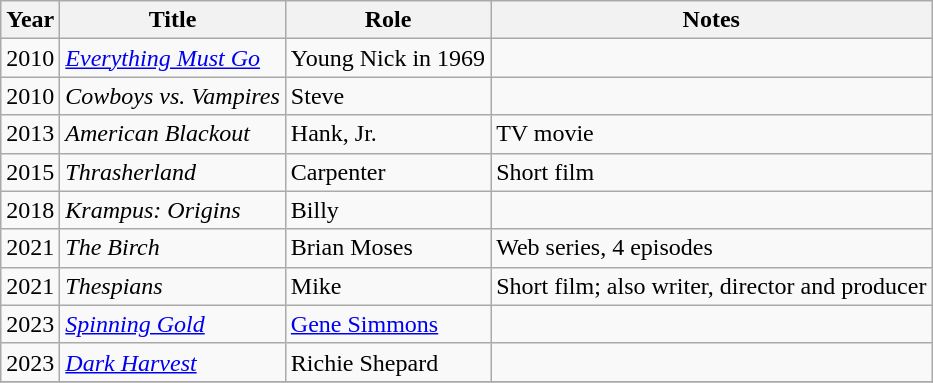<table class="wikitable sortable">
<tr>
<th>Year</th>
<th>Title</th>
<th>Role</th>
<th>Notes</th>
</tr>
<tr>
<td>2010</td>
<td><em><a href='#'>Everything Must Go</a></em></td>
<td>Young Nick in 1969</td>
<td></td>
</tr>
<tr>
<td>2010</td>
<td><em>Cowboys vs. Vampires</em></td>
<td>Steve</td>
<td></td>
</tr>
<tr>
<td>2013</td>
<td><em>American Blackout</em></td>
<td>Hank, Jr.</td>
<td>TV movie</td>
</tr>
<tr>
<td>2015</td>
<td><em>Thrasherland</em></td>
<td>Carpenter</td>
<td>Short film</td>
</tr>
<tr>
<td>2018</td>
<td><em>Krampus: Origins</em></td>
<td>Billy</td>
<td></td>
</tr>
<tr>
<td>2021</td>
<td><em>The Birch</em></td>
<td>Brian Moses</td>
<td>Web series, 4 episodes</td>
</tr>
<tr>
<td>2021</td>
<td><em>Thespians</em></td>
<td>Mike</td>
<td>Short film; also writer, director and producer</td>
</tr>
<tr>
<td>2023</td>
<td><em><a href='#'>Spinning Gold</a></em></td>
<td><a href='#'>Gene Simmons</a></td>
<td></td>
</tr>
<tr>
<td>2023</td>
<td><em><a href='#'>Dark Harvest</a></em></td>
<td>Richie Shepard</td>
<td></td>
</tr>
<tr>
</tr>
</table>
